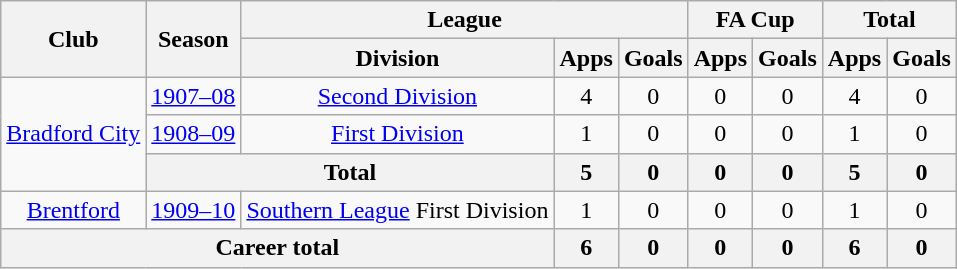<table class="wikitable" style="text-align: center;">
<tr>
<th rowspan="2">Club</th>
<th rowspan="2">Season</th>
<th colspan="3">League</th>
<th colspan="2">FA Cup</th>
<th colspan="2">Total</th>
</tr>
<tr>
<th>Division</th>
<th>Apps</th>
<th>Goals</th>
<th>Apps</th>
<th>Goals</th>
<th>Apps</th>
<th>Goals</th>
</tr>
<tr>
<td rowspan="3"><a href='#'>Bradford City</a></td>
<td><a href='#'>1907–08</a></td>
<td><a href='#'>Second Division</a></td>
<td>4</td>
<td>0</td>
<td>0</td>
<td>0</td>
<td>4</td>
<td>0</td>
</tr>
<tr>
<td><a href='#'>1908–09</a></td>
<td><a href='#'>First Division</a></td>
<td>1</td>
<td>0</td>
<td>0</td>
<td>0</td>
<td>1</td>
<td>0</td>
</tr>
<tr>
<th colspan="2">Total</th>
<th>5</th>
<th>0</th>
<th>0</th>
<th>0</th>
<th>5</th>
<th>0</th>
</tr>
<tr>
<td><a href='#'>Brentford</a></td>
<td><a href='#'>1909–10</a></td>
<td><a href='#'>Southern League</a> First Division</td>
<td>1</td>
<td>0</td>
<td>0</td>
<td>0</td>
<td>1</td>
<td>0</td>
</tr>
<tr>
<th colspan="3">Career total</th>
<th>6</th>
<th>0</th>
<th>0</th>
<th>0</th>
<th>6</th>
<th>0</th>
</tr>
</table>
